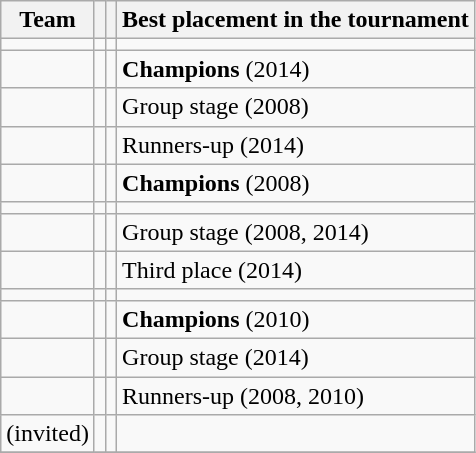<table class="wikitable sortable">
<tr>
<th>Team</th>
<th></th>
<th></th>
<th>Best placement in the tournament</th>
</tr>
<tr>
<td></td>
<td></td>
<td></td>
<td></td>
</tr>
<tr>
<td></td>
<td></td>
<td></td>
<td><strong>Champions</strong> (2014)</td>
</tr>
<tr>
<td></td>
<td></td>
<td></td>
<td>Group stage (2008)</td>
</tr>
<tr>
<td></td>
<td></td>
<td></td>
<td>Runners-up (2014)</td>
</tr>
<tr>
<td></td>
<td></td>
<td></td>
<td><strong>Champions</strong> (2008)</td>
</tr>
<tr>
<td></td>
<td></td>
<td></td>
<td></td>
</tr>
<tr>
<td></td>
<td></td>
<td></td>
<td>Group stage (2008, 2014)</td>
</tr>
<tr>
<td></td>
<td></td>
<td></td>
<td>Third place (2014)</td>
</tr>
<tr>
<td></td>
<td></td>
<td></td>
<td></td>
</tr>
<tr>
<td></td>
<td></td>
<td></td>
<td><strong>Champions</strong> (2010)</td>
</tr>
<tr>
<td><s> </s>   </td>
<td></td>
<td></td>
<td>Group stage (2014)</td>
</tr>
<tr>
<td></td>
<td></td>
<td></td>
<td>Runners-up (2008, 2010)</td>
</tr>
<tr>
<td> (invited)</td>
<td></td>
<td></td>
<td></td>
</tr>
<tr>
</tr>
</table>
